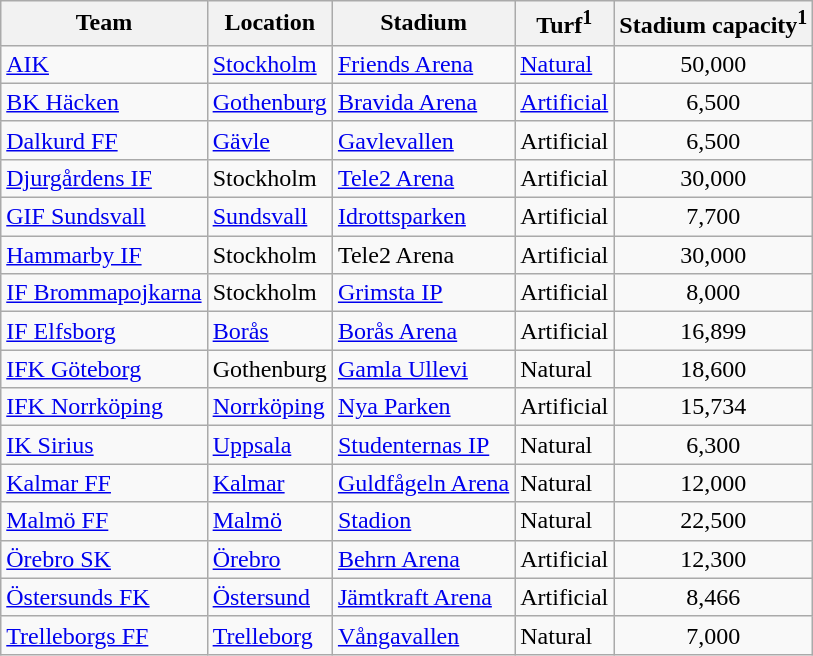<table class="wikitable sortable" style="text-align: left;">
<tr>
<th>Team</th>
<th>Location</th>
<th>Stadium</th>
<th>Turf<sup>1</sup></th>
<th>Stadium capacity<sup>1</sup></th>
</tr>
<tr>
<td><a href='#'>AIK</a></td>
<td><a href='#'>Stockholm</a></td>
<td><a href='#'>Friends Arena</a></td>
<td><a href='#'>Natural</a></td>
<td align="center">50,000</td>
</tr>
<tr>
<td><a href='#'>BK Häcken</a></td>
<td><a href='#'>Gothenburg</a></td>
<td><a href='#'>Bravida Arena</a></td>
<td><a href='#'>Artificial</a></td>
<td align="center">6,500</td>
</tr>
<tr>
<td><a href='#'>Dalkurd FF</a></td>
<td><a href='#'>Gävle</a></td>
<td><a href='#'>Gavlevallen</a></td>
<td>Artificial</td>
<td align="center">6,500</td>
</tr>
<tr>
<td><a href='#'>Djurgårdens IF</a></td>
<td>Stockholm</td>
<td><a href='#'>Tele2 Arena</a></td>
<td>Artificial</td>
<td align="center">30,000</td>
</tr>
<tr>
<td><a href='#'>GIF Sundsvall</a></td>
<td><a href='#'>Sundsvall</a></td>
<td><a href='#'>Idrottsparken</a></td>
<td>Artificial</td>
<td align="center">7,700</td>
</tr>
<tr>
<td><a href='#'>Hammarby IF</a></td>
<td>Stockholm</td>
<td>Tele2 Arena</td>
<td>Artificial</td>
<td align="center">30,000</td>
</tr>
<tr>
<td><a href='#'>IF Brommapojkarna</a></td>
<td>Stockholm</td>
<td><a href='#'>Grimsta IP</a></td>
<td>Artificial</td>
<td align="center">8,000</td>
</tr>
<tr>
<td><a href='#'>IF Elfsborg</a></td>
<td><a href='#'>Borås</a></td>
<td><a href='#'>Borås Arena</a></td>
<td>Artificial</td>
<td align="center">16,899</td>
</tr>
<tr>
<td><a href='#'>IFK Göteborg</a></td>
<td>Gothenburg</td>
<td><a href='#'>Gamla Ullevi</a></td>
<td>Natural</td>
<td align="center">18,600</td>
</tr>
<tr>
<td><a href='#'>IFK Norrköping</a></td>
<td><a href='#'>Norrköping</a></td>
<td><a href='#'>Nya Parken</a></td>
<td>Artificial</td>
<td align="center">15,734</td>
</tr>
<tr>
<td><a href='#'>IK Sirius</a></td>
<td><a href='#'>Uppsala</a></td>
<td><a href='#'>Studenternas IP</a></td>
<td>Natural</td>
<td align="center">6,300</td>
</tr>
<tr>
<td><a href='#'>Kalmar FF</a></td>
<td><a href='#'>Kalmar</a></td>
<td><a href='#'>Guldfågeln Arena</a></td>
<td>Natural</td>
<td align="center">12,000</td>
</tr>
<tr>
<td><a href='#'>Malmö FF</a></td>
<td><a href='#'>Malmö</a></td>
<td><a href='#'>Stadion</a></td>
<td>Natural</td>
<td align="center">22,500</td>
</tr>
<tr>
<td><a href='#'>Örebro SK</a></td>
<td><a href='#'>Örebro</a></td>
<td><a href='#'>Behrn Arena</a></td>
<td>Artificial</td>
<td align="center">12,300</td>
</tr>
<tr>
<td><a href='#'>Östersunds FK</a></td>
<td><a href='#'>Östersund</a></td>
<td><a href='#'>Jämtkraft Arena</a></td>
<td>Artificial</td>
<td align="center">8,466</td>
</tr>
<tr>
<td><a href='#'>Trelleborgs FF</a></td>
<td><a href='#'>Trelleborg</a></td>
<td><a href='#'>Vångavallen</a></td>
<td>Natural</td>
<td align="center">7,000</td>
</tr>
</table>
